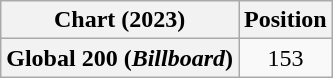<table class="wikitable plainrowheaders" style="text-align:center">
<tr>
<th scope="col">Chart (2023)</th>
<th scope="col">Position</th>
</tr>
<tr>
<th scope="row">Global 200 (<em>Billboard</em>)</th>
<td>153</td>
</tr>
</table>
